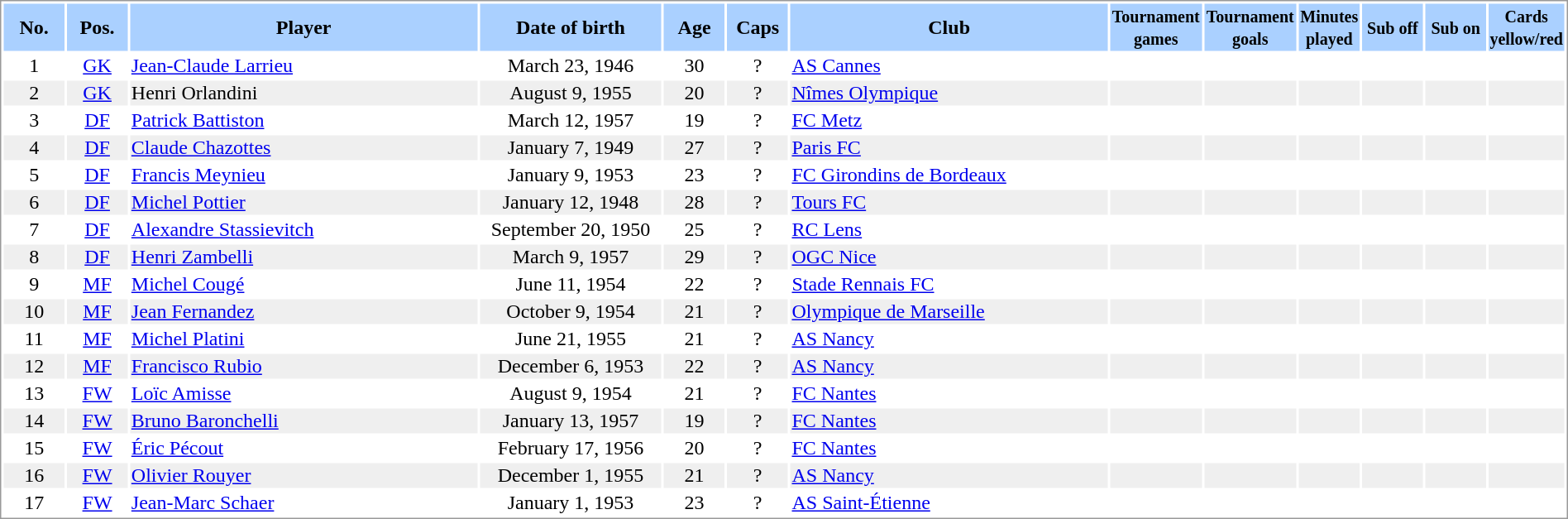<table border="0" width="100%" style="border: 1px solid #999; background-color:#FFFFFF; text-align:center">
<tr align="center" bgcolor="#AAD0FF">
<th width=4%>No.</th>
<th width=4%>Pos.</th>
<th width=23%>Player</th>
<th width=12%>Date of birth</th>
<th width=4%>Age</th>
<th width=4%>Caps</th>
<th width=21%>Club</th>
<th width=6%><small>Tournament<br>games</small></th>
<th width=6%><small>Tournament<br>goals</small></th>
<th width=4%><small>Minutes<br>played</small></th>
<th width=4%><small>Sub off</small></th>
<th width=4%><small>Sub on</small></th>
<th width=4%><small>Cards<br>yellow/red</small></th>
</tr>
<tr>
<td>1</td>
<td><a href='#'>GK</a></td>
<td align="left"><a href='#'>Jean-Claude Larrieu</a></td>
<td>March 23, 1946</td>
<td>30</td>
<td>?</td>
<td align="left"> <a href='#'>AS Cannes</a></td>
<td></td>
<td></td>
<td></td>
<td></td>
<td></td>
<td></td>
</tr>
<tr bgcolor="#EFEFEF">
<td>2</td>
<td><a href='#'>GK</a></td>
<td align="left">Henri Orlandini</td>
<td>August 9, 1955</td>
<td>20</td>
<td>?</td>
<td align="left"> <a href='#'>Nîmes Olympique</a></td>
<td></td>
<td></td>
<td></td>
<td></td>
<td></td>
<td></td>
</tr>
<tr>
<td>3</td>
<td><a href='#'>DF</a></td>
<td align="left"><a href='#'>Patrick Battiston</a></td>
<td>March 12, 1957</td>
<td>19</td>
<td>?</td>
<td align="left"> <a href='#'>FC Metz</a></td>
<td></td>
<td></td>
<td></td>
<td></td>
<td></td>
<td></td>
</tr>
<tr bgcolor="#EFEFEF">
<td>4</td>
<td><a href='#'>DF</a></td>
<td align="left"><a href='#'>Claude Chazottes</a></td>
<td>January 7, 1949</td>
<td>27</td>
<td>?</td>
<td align="left"> <a href='#'>Paris FC</a></td>
<td></td>
<td></td>
<td></td>
<td></td>
<td></td>
<td></td>
</tr>
<tr>
<td>5</td>
<td><a href='#'>DF</a></td>
<td align="left"><a href='#'>Francis Meynieu</a></td>
<td>January 9, 1953</td>
<td>23</td>
<td>?</td>
<td align="left"> <a href='#'>FC Girondins de Bordeaux</a></td>
<td></td>
<td></td>
<td></td>
<td></td>
<td></td>
<td></td>
</tr>
<tr bgcolor="#EFEFEF">
<td>6</td>
<td><a href='#'>DF</a></td>
<td align="left"><a href='#'>Michel Pottier</a></td>
<td>January 12, 1948</td>
<td>28</td>
<td>?</td>
<td align="left"> <a href='#'>Tours FC</a></td>
<td></td>
<td></td>
<td></td>
<td></td>
<td></td>
<td></td>
</tr>
<tr>
<td>7</td>
<td><a href='#'>DF</a></td>
<td align="left"><a href='#'>Alexandre Stassievitch</a></td>
<td>September 20, 1950</td>
<td>25</td>
<td>?</td>
<td align="left"> <a href='#'>RC Lens</a></td>
<td></td>
<td></td>
<td></td>
<td></td>
<td></td>
<td></td>
</tr>
<tr bgcolor="#EFEFEF">
<td>8</td>
<td><a href='#'>DF</a></td>
<td align="left"><a href='#'>Henri Zambelli</a></td>
<td>March 9, 1957</td>
<td>29</td>
<td>?</td>
<td align="left"> <a href='#'>OGC Nice</a></td>
<td></td>
<td></td>
<td></td>
<td></td>
<td></td>
<td></td>
</tr>
<tr>
<td>9</td>
<td><a href='#'>MF</a></td>
<td align="left"><a href='#'>Michel Cougé</a></td>
<td>June 11, 1954</td>
<td>22</td>
<td>?</td>
<td align="left"> <a href='#'>Stade Rennais FC</a></td>
<td></td>
<td></td>
<td></td>
<td></td>
<td></td>
<td></td>
</tr>
<tr bgcolor="#EFEFEF">
<td>10</td>
<td><a href='#'>MF</a></td>
<td align="left"><a href='#'>Jean Fernandez</a></td>
<td>October 9, 1954</td>
<td>21</td>
<td>?</td>
<td align="left"> <a href='#'>Olympique de Marseille</a></td>
<td></td>
<td></td>
<td></td>
<td></td>
<td></td>
<td></td>
</tr>
<tr>
<td>11</td>
<td><a href='#'>MF</a></td>
<td align="left"><a href='#'>Michel Platini</a></td>
<td>June 21, 1955</td>
<td>21</td>
<td>?</td>
<td align="left"> <a href='#'>AS Nancy</a></td>
<td></td>
<td></td>
<td></td>
<td></td>
<td></td>
<td></td>
</tr>
<tr bgcolor="#EFEFEF">
<td>12</td>
<td><a href='#'>MF</a></td>
<td align="left"><a href='#'>Francisco Rubio</a></td>
<td>December 6, 1953</td>
<td>22</td>
<td>?</td>
<td align="left"> <a href='#'>AS Nancy</a></td>
<td></td>
<td></td>
<td></td>
<td></td>
<td></td>
<td></td>
</tr>
<tr>
<td>13</td>
<td><a href='#'>FW</a></td>
<td align="left"><a href='#'>Loïc Amisse</a></td>
<td>August 9, 1954</td>
<td>21</td>
<td>?</td>
<td align="left"> <a href='#'>FC Nantes</a></td>
<td></td>
<td></td>
<td></td>
<td></td>
<td></td>
<td></td>
</tr>
<tr bgcolor="#EFEFEF">
<td>14</td>
<td><a href='#'>FW</a></td>
<td align="left"><a href='#'>Bruno Baronchelli</a></td>
<td>January 13, 1957</td>
<td>19</td>
<td>?</td>
<td align="left"> <a href='#'>FC Nantes</a></td>
<td></td>
<td></td>
<td></td>
<td></td>
<td></td>
<td></td>
</tr>
<tr>
<td>15</td>
<td><a href='#'>FW</a></td>
<td align="left"><a href='#'>Éric Pécout</a></td>
<td>February 17, 1956</td>
<td>20</td>
<td>?</td>
<td align="left"> <a href='#'>FC Nantes</a></td>
<td></td>
<td></td>
<td></td>
<td></td>
<td></td>
<td></td>
</tr>
<tr bgcolor="#EFEFEF">
<td>16</td>
<td><a href='#'>FW</a></td>
<td align="left"><a href='#'>Olivier Rouyer</a></td>
<td>December 1, 1955</td>
<td>21</td>
<td>?</td>
<td align="left"> <a href='#'>AS Nancy</a></td>
<td></td>
<td></td>
<td></td>
<td></td>
<td></td>
<td></td>
</tr>
<tr>
<td>17</td>
<td><a href='#'>FW</a></td>
<td align="left"><a href='#'>Jean-Marc Schaer</a></td>
<td>January 1, 1953</td>
<td>23</td>
<td>?</td>
<td align="left"> <a href='#'>AS Saint-Étienne</a></td>
<td></td>
<td></td>
<td></td>
<td></td>
<td></td>
<td></td>
</tr>
</table>
